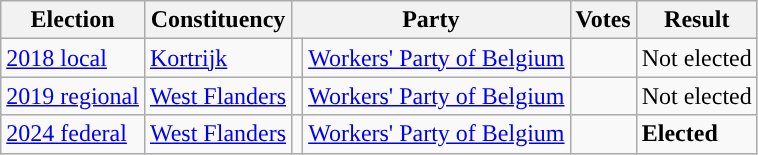<table class="wikitable" style="text-align:left;">
<tr>
<th scope=col>Election</th>
<th scope=col>Constituency</th>
<th scope=col colspan="2">Party</th>
<th scope=col>Votes</th>
<th scope=col>Result</th>
</tr>
<tr>
<td><a href='#'>2018 local</a></td>
<td><a href='#'>Kortrijk</a></td>
<td style="background:"></td>
<td><a href='#'>Workers' Party of Belgium</a></td>
<td align=right></td>
<td>Not elected</td>
</tr>
<tr>
<td><a href='#'>2019 regional</a></td>
<td><a href='#'>West Flanders</a></td>
<td style="background:"></td>
<td><a href='#'>Workers' Party of Belgium</a></td>
<td align=right></td>
<td>Not elected</td>
</tr>
<tr>
<td><a href='#'>2024 federal</a></td>
<td><a href='#'>West Flanders</a></td>
<td style="background:"></td>
<td><a href='#'>Workers' Party of Belgium</a></td>
<td align=right></td>
<td><strong>Elected</strong></td>
</tr>
</table>
